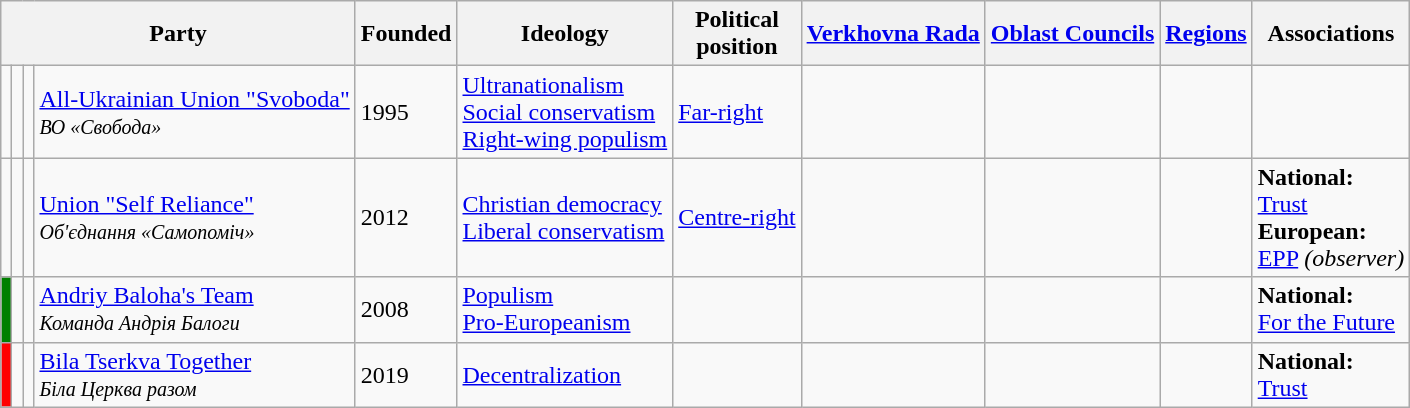<table class="wikitable">
<tr>
<th colspan=4>Party</th>
<th>Founded</th>
<th>Ideology</th>
<th>Political<br>position</th>
<th><a href='#'>Verkhovna Rada</a></th>
<th><a href='#'>Oblast Councils</a></th>
<th><a href='#'>Regions</a></th>
<th>Associations</th>
</tr>
<tr>
<td></td>
<td></td>
<td></td>
<td><a href='#'>All-Ukrainian Union "Svoboda"</a><br><small><em>ВО «Свобода»</em></small></td>
<td>1995</td>
<td><a href='#'>Ultranationalism</a><br><a href='#'>Social conservatism</a><br><a href='#'>Right-wing populism</a></td>
<td><a href='#'>Far-right</a></td>
<td></td>
<td></td>
<td></td>
<td></td>
</tr>
<tr>
<td></td>
<td></td>
<td></td>
<td><a href='#'>Union "Self Reliance"</a><br><small><em>Об'єднання «Самопоміч»</em></small></td>
<td>2012</td>
<td><a href='#'>Christian democracy</a><br><a href='#'>Liberal conservatism</a></td>
<td><a href='#'>Centre-right</a></td>
<td></td>
<td></td>
<td></td>
<td><strong>National:</strong><br><a href='#'>Trust</a><br><strong>European:</strong><br><a href='#'>EPP</a>  <em>(observer)</em></td>
</tr>
<tr>
<td style="background-color: green"></td>
<td></td>
<td></td>
<td><a href='#'>Andriy Baloha's Team</a><br><small><em>Команда Андрія Балоги</em></small></td>
<td>2008</td>
<td><a href='#'>Populism</a><br><a href='#'>Pro-Europeanism</a></td>
<td></td>
<td></td>
<td></td>
<td></td>
<td><strong>National:</strong><br><a href='#'>For the Future</a></td>
</tr>
<tr>
<td style="background-color: red"></td>
<td></td>
<td></td>
<td><a href='#'>Bila Tserkva Together</a><br><small><em>Біла Церква разом</em></small></td>
<td>2019</td>
<td><a href='#'>Decentralization</a></td>
<td></td>
<td></td>
<td></td>
<td></td>
<td><strong>National:</strong><br><a href='#'>Trust</a></td>
</tr>
</table>
